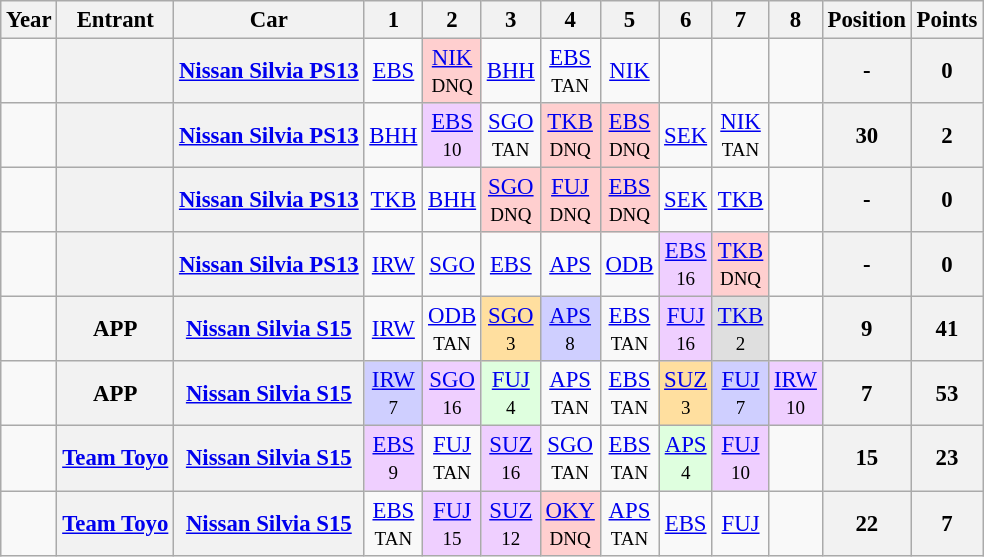<table class="wikitable" style="text-align:center; font-size:95%">
<tr>
<th>Year</th>
<th>Entrant</th>
<th>Car</th>
<th>1</th>
<th>2</th>
<th>3</th>
<th>4</th>
<th>5</th>
<th>6</th>
<th>7</th>
<th>8</th>
<th>Position</th>
<th>Points</th>
</tr>
<tr>
<td></td>
<th></th>
<th><a href='#'>Nissan Silvia PS13</a></th>
<td><a href='#'>EBS</a><br><small></small></td>
<td style="background:#FFCFCF;"><a href='#'>NIK</a><br><small>DNQ</small></td>
<td><a href='#'>BHH</a><br><small></small></td>
<td><a href='#'>EBS</a><br><small>TAN</small></td>
<td><a href='#'>NIK</a><br><small></small></td>
<td></td>
<td></td>
<td></td>
<th>-</th>
<th>0</th>
</tr>
<tr>
<td></td>
<th></th>
<th><a href='#'>Nissan Silvia PS13</a></th>
<td><a href='#'>BHH</a><br><small></small></td>
<td style="background:#EFCFFF;"><a href='#'>EBS</a><br><small>10</small></td>
<td><a href='#'>SGO</a><br><small>TAN</small></td>
<td style="background:#FFCFCF;"><a href='#'>TKB</a><br><small>DNQ</small></td>
<td style="background:#FFCFCF;"><a href='#'>EBS</a><br><small>DNQ</small></td>
<td><a href='#'>SEK</a><br><small></small></td>
<td><a href='#'>NIK</a><br><small>TAN</small></td>
<td></td>
<th>30</th>
<th>2</th>
</tr>
<tr>
<td></td>
<th></th>
<th><a href='#'>Nissan Silvia PS13</a></th>
<td><a href='#'>TKB</a><br><small></small></td>
<td><a href='#'>BHH</a><br><small></small></td>
<td style="background:#FFCFCF;"><a href='#'>SGO</a><br><small>DNQ</small></td>
<td style="background:#FFCFCF;"><a href='#'>FUJ</a><br><small>DNQ</small></td>
<td style="background:#FFCFCF;"><a href='#'>EBS</a><br><small>DNQ</small></td>
<td><a href='#'>SEK</a><br><small></small></td>
<td><a href='#'>TKB</a><br><small></small></td>
<td></td>
<th>-</th>
<th>0</th>
</tr>
<tr>
<td></td>
<th></th>
<th><a href='#'>Nissan Silvia PS13</a></th>
<td><a href='#'>IRW</a><br><small></small></td>
<td><a href='#'>SGO</a><br><small></small></td>
<td><a href='#'>EBS</a><br><small></small></td>
<td><a href='#'>APS</a><br><small></small></td>
<td><a href='#'>ODB</a><br><small></small></td>
<td style="background:#EFCFFF;"><a href='#'>EBS</a><br><small>16</small></td>
<td style="background:#FFCFCF;"><a href='#'>TKB</a><br><small>DNQ</small></td>
<td></td>
<th>-</th>
<th>0</th>
</tr>
<tr>
<td></td>
<th>APP</th>
<th><a href='#'>Nissan Silvia S15</a></th>
<td><a href='#'>IRW</a><br><small></small></td>
<td><a href='#'>ODB</a><br><small>TAN</small></td>
<td style="background:#FFDF9F;"><a href='#'>SGO</a><br><small>3</small></td>
<td style="background:#CFCFFF;"><a href='#'>APS</a><br><small>8</small></td>
<td><a href='#'>EBS</a><br><small>TAN</small></td>
<td style="background:#EFCFFF;"><a href='#'>FUJ</a><br><small>16</small></td>
<td style="background:#DFDFDF;"><a href='#'>TKB</a><br><small>2</small></td>
<td></td>
<th>9</th>
<th>41</th>
</tr>
<tr>
<td></td>
<th>APP</th>
<th><a href='#'>Nissan Silvia S15</a></th>
<td style="background:#CFCFFF;"><a href='#'>IRW</a><br><small>7</small></td>
<td style="background:#EFCFFF;"><a href='#'>SGO</a><br><small>16</small></td>
<td style="background:#DFFFDF;"><a href='#'>FUJ</a><br><small><span>4</span></small></td>
<td><a href='#'>APS</a><br><small>TAN</small></td>
<td><a href='#'>EBS</a><br><small>TAN</small></td>
<td style="background:#FFDF9F;"><a href='#'>SUZ</a><br><small><span>3</span></small></td>
<td style="background:#CFCFFF;"><a href='#'>FUJ</a><br><small><span>7</span></small></td>
<td style="background:#EFCFFF;"><a href='#'>IRW</a><br><small><span>10</span></small></td>
<th>7</th>
<th>53</th>
</tr>
<tr>
<td></td>
<th><a href='#'>Team Toyo</a></th>
<th><a href='#'>Nissan Silvia S15</a></th>
<td style="background:#EFCFFF;"><a href='#'>EBS</a><br><small><span>9</span></small></td>
<td><a href='#'>FUJ</a><br><small>TAN</small></td>
<td style="background:#EFCFFF;"><a href='#'>SUZ</a><br><small>16</small></td>
<td><a href='#'>SGO</a><br><small>TAN</small></td>
<td><a href='#'>EBS</a><br><small>TAN</small></td>
<td style="background:#DFFFDF;"><a href='#'>APS</a><br><small><span>4</span></small></td>
<td style="background:#EFCFFF;"><a href='#'>FUJ</a><br><small>10</small></td>
<td></td>
<th>15</th>
<th>23</th>
</tr>
<tr>
<td></td>
<th><a href='#'>Team Toyo</a></th>
<th><a href='#'>Nissan Silvia S15</a></th>
<td><a href='#'>EBS</a><br><small>TAN</small></td>
<td style="background:#EFCFFF;"><a href='#'>FUJ</a><br><small>15</small></td>
<td style="background:#EFCFFF;"><a href='#'>SUZ</a><br><small>12</small></td>
<td style="background:#FFCFCF;"><a href='#'>OKY</a><br><small>DNQ</small></td>
<td><a href='#'>APS</a><br><small>TAN</small></td>
<td><a href='#'>EBS</a><br><small></small></td>
<td><a href='#'>FUJ</a><br><small></small></td>
<td></td>
<th>22</th>
<th>7</th>
</tr>
</table>
